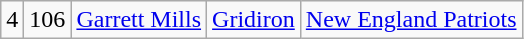<table class="wikitable" style="text-align:center">
<tr>
<td>4</td>
<td>106</td>
<td><a href='#'>Garrett Mills</a></td>
<td><a href='#'>Gridiron</a></td>
<td><a href='#'>New England Patriots</a></td>
</tr>
</table>
